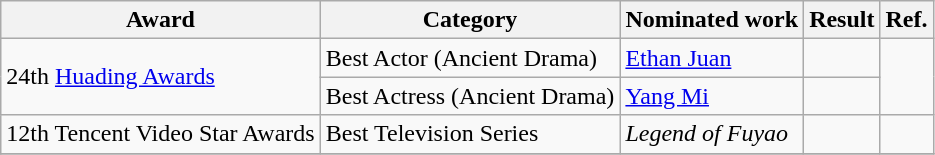<table class="wikitable">
<tr>
<th>Award</th>
<th>Category</th>
<th>Nominated work</th>
<th>Result</th>
<th>Ref.</th>
</tr>
<tr>
<td rowspan=2>24th <a href='#'>Huading Awards</a></td>
<td>Best Actor (Ancient Drama)</td>
<td><a href='#'>Ethan Juan</a></td>
<td></td>
<td rowspan=2></td>
</tr>
<tr>
<td>Best Actress (Ancient Drama)</td>
<td><a href='#'>Yang Mi</a></td>
<td></td>
</tr>
<tr>
<td>12th Tencent Video Star Awards</td>
<td>Best Television Series</td>
<td><em>Legend of Fuyao</em></td>
<td></td>
<td></td>
</tr>
<tr>
</tr>
</table>
